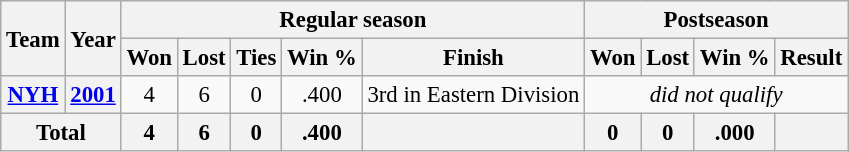<table class="wikitable" style="font-size: 95%; text-align:center;">
<tr>
<th rowspan="2">Team</th>
<th rowspan="2">Year</th>
<th colspan="5">Regular season</th>
<th colspan="4">Postseason</th>
</tr>
<tr>
<th>Won</th>
<th>Lost</th>
<th>Ties</th>
<th>Win %</th>
<th>Finish</th>
<th>Won</th>
<th>Lost</th>
<th>Win %</th>
<th>Result</th>
</tr>
<tr>
<th><a href='#'>NYH</a></th>
<th><a href='#'>2001</a></th>
<td>4</td>
<td>6</td>
<td>0</td>
<td>.400</td>
<td>3rd in Eastern Division</td>
<td colspan="4"><em>did not qualify</em></td>
</tr>
<tr>
<th colspan="2">Total</th>
<th>4</th>
<th>6</th>
<th>0</th>
<th>.400</th>
<th></th>
<th>0</th>
<th>0</th>
<th>.000</th>
<th></th>
</tr>
</table>
